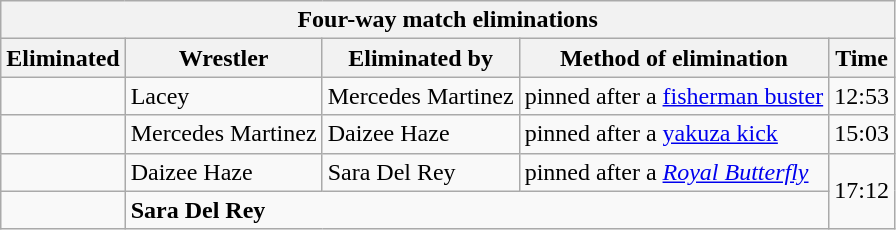<table style="font-size: 100%" class="wikitable" border="1">
<tr>
<th colspan="6">Four-way match eliminations</th>
</tr>
<tr>
<th>Eliminated</th>
<th>Wrestler</th>
<th>Eliminated by</th>
<th>Method of elimination</th>
<th>Time</th>
</tr>
<tr>
<td></td>
<td>Lacey</td>
<td>Mercedes Martinez</td>
<td>pinned after a <a href='#'>fisherman buster</a></td>
<td>12:53</td>
</tr>
<tr>
<td></td>
<td>Mercedes Martinez</td>
<td>Daizee Haze</td>
<td>pinned after a <a href='#'>yakuza kick</a></td>
<td>15:03</td>
</tr>
<tr>
<td></td>
<td>Daizee Haze</td>
<td>Sara Del Rey</td>
<td>pinned after a <em><a href='#'>Royal Butterfly</a></em></td>
<td rowspan="2">17:12</td>
</tr>
<tr>
<td><strong></strong></td>
<td colspan=3><strong>Sara Del Rey</strong></td>
</tr>
</table>
